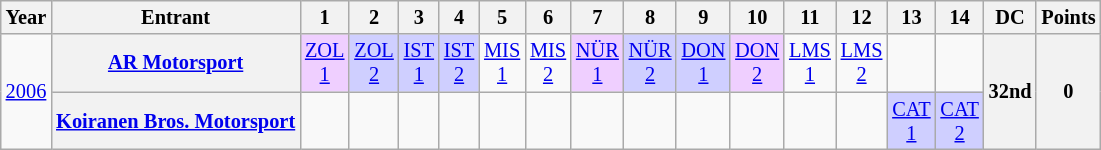<table class="wikitable" style="text-align:center; font-size:85%">
<tr>
<th>Year</th>
<th>Entrant</th>
<th>1</th>
<th>2</th>
<th>3</th>
<th>4</th>
<th>5</th>
<th>6</th>
<th>7</th>
<th>8</th>
<th>9</th>
<th>10</th>
<th>11</th>
<th>12</th>
<th>13</th>
<th>14</th>
<th>DC</th>
<th>Points</th>
</tr>
<tr>
<td rowspan="2"><a href='#'>2006</a></td>
<th nowrap><a href='#'>AR Motorsport</a></th>
<td style="background:#efcfff;"><a href='#'>ZOL<br>1</a><br></td>
<td style="background:#cfcfff;"><a href='#'>ZOL<br>2</a><br></td>
<td style="background:#cfcfff;"><a href='#'>IST<br>1</a><br></td>
<td style="background:#cfcfff;"><a href='#'>IST<br>2</a><br></td>
<td><a href='#'>MIS<br>1</a></td>
<td><a href='#'>MIS<br>2</a></td>
<td style="background:#efcfff;"><a href='#'>NÜR<br>1</a><br></td>
<td style="background:#cfcfff;"><a href='#'>NÜR<br>2</a><br></td>
<td style="background:#cfcfff;"><a href='#'>DON<br>1</a><br></td>
<td style="background:#efcfff;"><a href='#'>DON<br>2</a><br></td>
<td><a href='#'>LMS<br>1</a></td>
<td><a href='#'>LMS<br>2</a></td>
<td></td>
<td></td>
<th rowspan="2">32nd</th>
<th rowspan="2">0</th>
</tr>
<tr>
<th nowrap><a href='#'>Koiranen Bros. Motorsport</a></th>
<td></td>
<td></td>
<td></td>
<td></td>
<td></td>
<td></td>
<td></td>
<td></td>
<td></td>
<td></td>
<td></td>
<td></td>
<td style="background:#cfcfff;"><a href='#'>CAT<br>1</a><br></td>
<td style="background:#cfcfff;"><a href='#'>CAT<br>2</a><br></td>
</tr>
</table>
